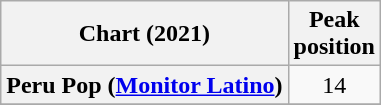<table class="wikitable plainrowheaders" style="text-align:center">
<tr>
<th scope="col">Chart (2021)</th>
<th scope="col">Peak<br>position</th>
</tr>
<tr>
<th scope="row">Peru Pop (<a href='#'>Monitor Latino</a>)</th>
<td>14</td>
</tr>
<tr>
</tr>
</table>
